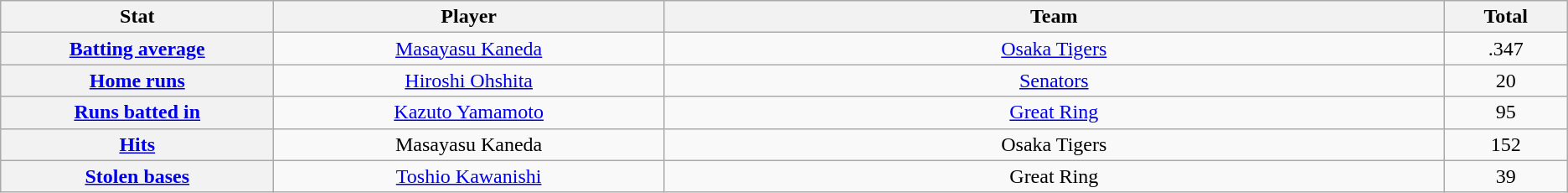<table class="wikitable" style="text-align:center;">
<tr>
<th scope="col" width="7%">Stat</th>
<th scope="col" width="10%">Player</th>
<th scope="col" width="20%">Team</th>
<th scope="col" width="3%">Total</th>
</tr>
<tr>
<th scope="row" style="text-align:center;"><a href='#'>Batting average</a></th>
<td><a href='#'>Masayasu Kaneda</a></td>
<td><a href='#'>Osaka Tigers</a></td>
<td>.347</td>
</tr>
<tr>
<th scope="row" style="text-align:center;"><a href='#'>Home runs</a></th>
<td><a href='#'>Hiroshi Ohshita</a></td>
<td><a href='#'>Senators</a></td>
<td>20</td>
</tr>
<tr>
<th scope="row" style="text-align:center;"><a href='#'>Runs batted in</a></th>
<td><a href='#'>Kazuto Yamamoto</a></td>
<td><a href='#'>Great Ring</a></td>
<td>95</td>
</tr>
<tr>
<th scope="row" style="text-align:center;"><a href='#'>Hits</a></th>
<td>Masayasu Kaneda</td>
<td>Osaka Tigers</td>
<td>152</td>
</tr>
<tr>
<th scope="row" style="text-align:center;"><a href='#'>Stolen bases</a></th>
<td><a href='#'>Toshio Kawanishi</a></td>
<td>Great Ring</td>
<td>39</td>
</tr>
</table>
